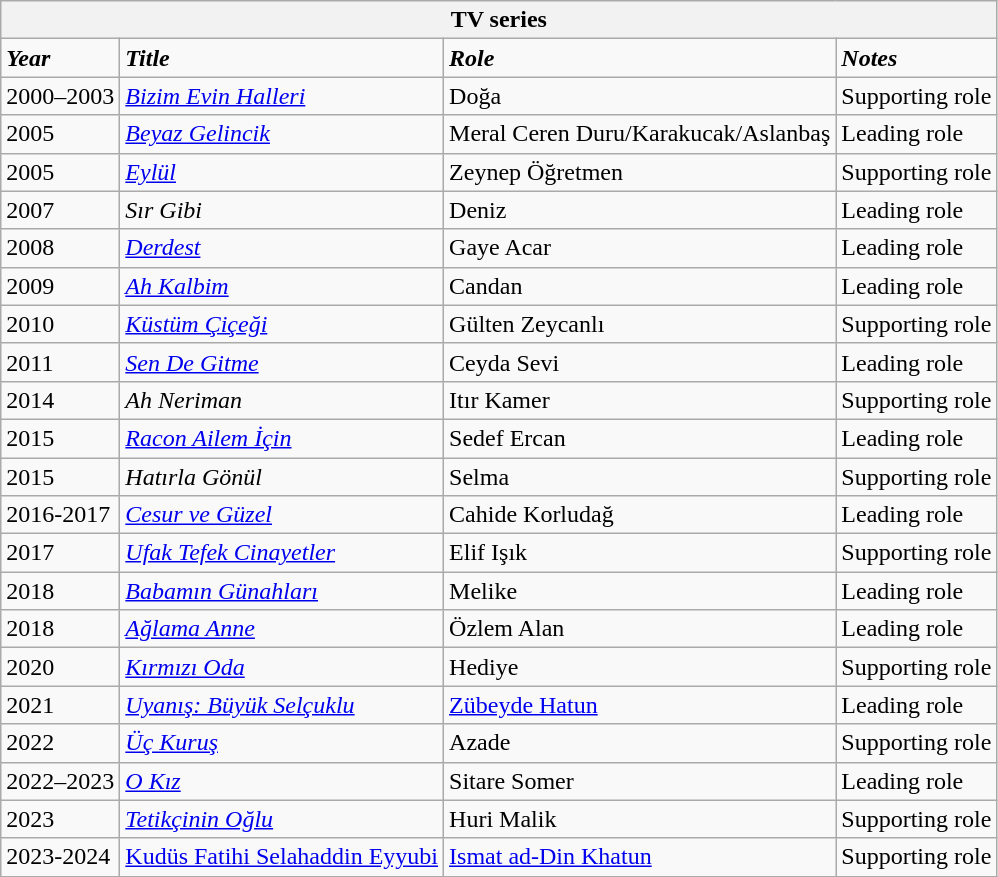<table class="wikitable">
<tr>
<th colspan="4">TV series</th>
</tr>
<tr>
<td><strong><em>Year</em></strong></td>
<td><strong><em>Title</em></strong></td>
<td><strong><em>Role</em></strong></td>
<td><strong><em>Notes</em></strong></td>
</tr>
<tr>
<td>2000–2003</td>
<td><em><a href='#'>Bizim Evin Halleri</a></em></td>
<td>Doğa</td>
<td>Supporting role</td>
</tr>
<tr>
<td>2005</td>
<td><em><a href='#'>Beyaz Gelincik</a></em></td>
<td>Meral Ceren Duru/Karakucak/Aslanbaş</td>
<td>Leading role</td>
</tr>
<tr>
<td>2005</td>
<td><em><a href='#'>Eylül</a></em></td>
<td>Zeynep Öğretmen</td>
<td>Supporting role</td>
</tr>
<tr>
<td>2007</td>
<td><em>Sır Gibi</em></td>
<td>Deniz</td>
<td>Leading role</td>
</tr>
<tr>
<td>2008</td>
<td><em><a href='#'>Derdest</a></em></td>
<td>Gaye Acar</td>
<td>Leading role</td>
</tr>
<tr>
<td>2009</td>
<td><em><a href='#'>Ah Kalbim</a></em></td>
<td>Candan</td>
<td>Leading role</td>
</tr>
<tr>
<td>2010</td>
<td><em><a href='#'>Küstüm Çiçeği</a></em></td>
<td>Gülten Zeycanlı</td>
<td>Supporting role</td>
</tr>
<tr>
<td>2011</td>
<td><em><a href='#'>Sen De Gitme</a></em></td>
<td>Ceyda Sevi</td>
<td>Leading role</td>
</tr>
<tr>
<td>2014</td>
<td><em>Ah Neriman</em></td>
<td>Itır Kamer</td>
<td>Supporting role</td>
</tr>
<tr>
<td>2015</td>
<td><em><a href='#'>Racon Ailem İçin</a></em></td>
<td>Sedef Ercan</td>
<td>Leading role</td>
</tr>
<tr>
<td>2015</td>
<td><em>Hatırla Gönül</em></td>
<td>Selma</td>
<td>Supporting role</td>
</tr>
<tr>
<td>2016-2017</td>
<td><a href='#'><em>Cesur ve Güzel</em></a></td>
<td>Cahide Korludağ</td>
<td>Leading role</td>
</tr>
<tr>
<td>2017</td>
<td><em><a href='#'>Ufak Tefek Cinayetler</a></em></td>
<td>Elif Işık</td>
<td>Supporting role</td>
</tr>
<tr>
<td>2018</td>
<td><em><a href='#'>Babamın Günahları</a></em></td>
<td>Melike</td>
<td>Leading role</td>
</tr>
<tr>
<td>2018</td>
<td><em><a href='#'>Ağlama Anne</a></em></td>
<td>Özlem Alan</td>
<td>Leading role</td>
</tr>
<tr>
<td>2020</td>
<td><em><a href='#'>Kırmızı Oda</a></em></td>
<td>Hediye</td>
<td>Supporting role</td>
</tr>
<tr>
<td>2021</td>
<td><em><a href='#'>Uyanış: Büyük Selçuklu</a></em></td>
<td><a href='#'>Zübeyde Hatun</a></td>
<td>Leading role</td>
</tr>
<tr>
<td>2022</td>
<td><em><a href='#'>Üç Kuruş</a></em></td>
<td>Azade</td>
<td>Supporting role</td>
</tr>
<tr>
<td>2022–2023</td>
<td><em><a href='#'>O Kız</a></em></td>
<td>Sitare Somer</td>
<td>Leading role</td>
</tr>
<tr>
<td>2023</td>
<td><em><a href='#'>Tetikçinin Oğlu</a></em></td>
<td>Huri Malik</td>
<td>Supporting role</td>
</tr>
<tr>
<td>2023-2024</td>
<td><a href='#'>Kudüs Fatihi Selahaddin Eyyubi</a></td>
<td><a href='#'>Ismat ad-Din Khatun</a></td>
<td>Supporting role</td>
</tr>
</table>
